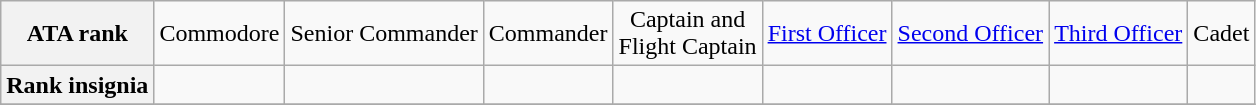<table class="wikitable" style="text-align:right">
<tr style="text-align:center;">
<th>ATA rank</th>
<td>Commodore</td>
<td>Senior Commander</td>
<td>Commander</td>
<td>Captain and<br>Flight Captain</td>
<td><a href='#'>First Officer</a></td>
<td><a href='#'>Second Officer</a></td>
<td><a href='#'>Third Officer</a></td>
<td>Cadet</td>
</tr>
<tr style="text-align:center;">
<th>Rank insignia</th>
<td></td>
<td></td>
<td></td>
<td></td>
<td></td>
<td></td>
<td></td>
<td></td>
</tr>
<tr style="text-align:center;">
</tr>
</table>
